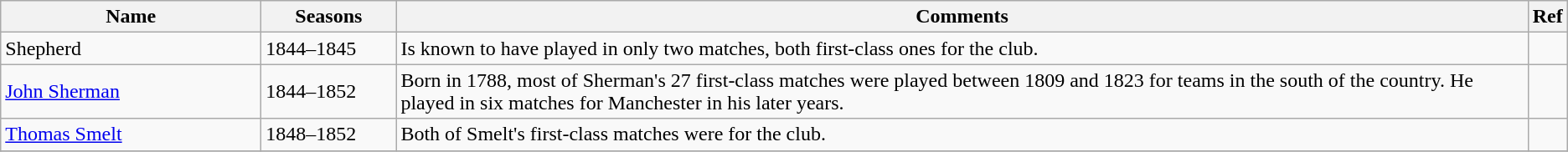<table class="wikitable">
<tr>
<th style="width:200px">Name</th>
<th style="width: 100px">Seasons</th>
<th>Comments</th>
<th>Ref</th>
</tr>
<tr>
<td>Shepherd</td>
<td>1844–1845</td>
<td>Is known to have played in only two matches, both first-class ones for the club.</td>
<td></td>
</tr>
<tr>
<td><a href='#'>John Sherman</a></td>
<td>1844–1852</td>
<td>Born in 1788, most of Sherman's 27 first-class matches were played between 1809 and 1823 for teams in the south of the country. He played in six matches for Manchester in his later years.</td>
<td></td>
</tr>
<tr>
<td><a href='#'>Thomas Smelt</a></td>
<td>1848–1852</td>
<td>Both of Smelt's first-class matches were for the club.</td>
<td></td>
</tr>
<tr>
</tr>
</table>
